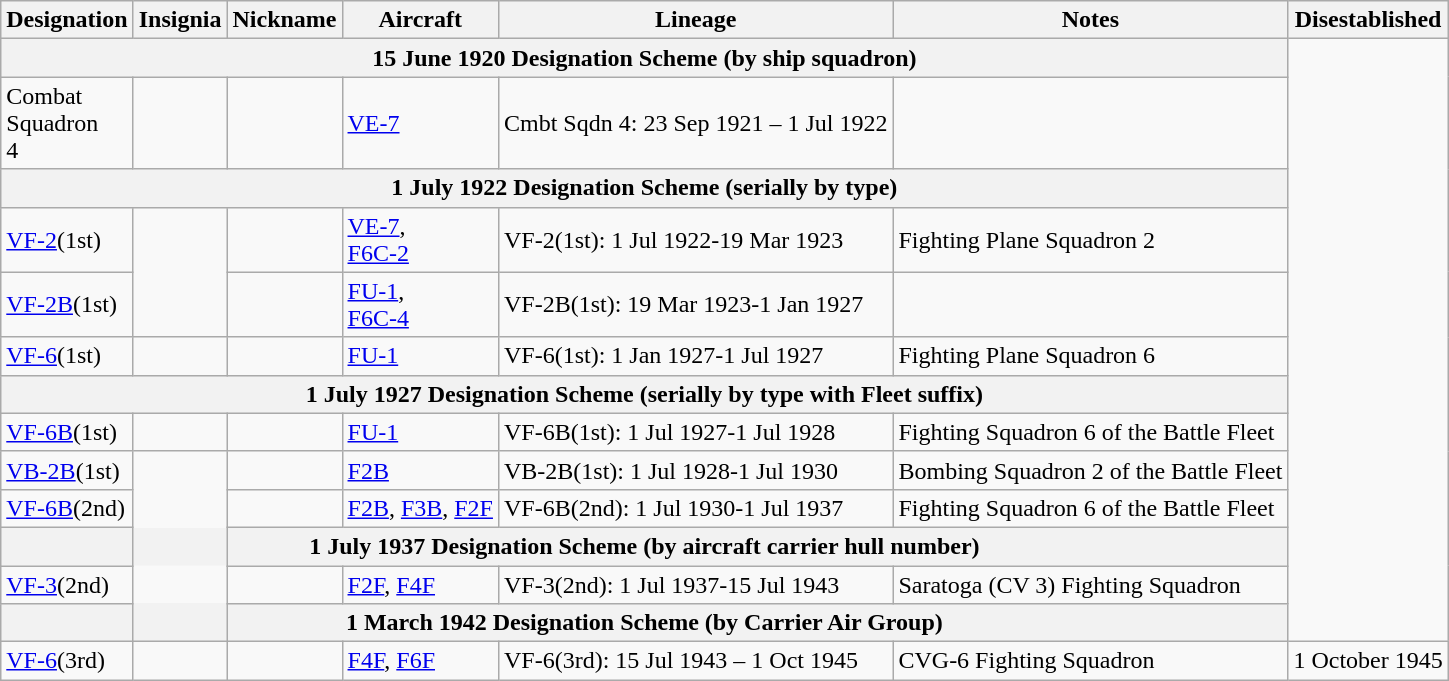<table class="wikitable">
<tr>
<th>Designation</th>
<th>Insignia</th>
<th>Nickname</th>
<th>Aircraft</th>
<th>Lineage</th>
<th>Notes</th>
<th>Disestablished</th>
</tr>
<tr>
<th colspan=6>15 June 1920 Designation Scheme (by ship squadron)</th>
</tr>
<tr>
<td>Combat<br>Squadron<br>4</td>
<td></td>
<td></td>
<td><a href='#'>VE-7</a></td>
<td style="white-space: nowrap;">Cmbt Sqdn 4: 23 Sep 1921 – 1 Jul 1922</td>
<td></td>
</tr>
<tr>
<th colspan=6>1 July 1922 Designation Scheme (serially by type)</th>
</tr>
<tr>
<td><a href='#'>VF-2</a>(1st)</td>
<td rowspan="2"></td>
<td></td>
<td><a href='#'>VE-7</a>,<br><a href='#'>F6C-2</a></td>
<td>VF-2(1st): 1 Jul 1922-19 Mar 1923</td>
<td>Fighting Plane Squadron 2</td>
</tr>
<tr>
<td><a href='#'>VF-2B</a>(1st)</td>
<td></td>
<td><a href='#'>FU-1</a>,<br><a href='#'>F6C-4</a></td>
<td>VF-2B(1st): 19 Mar 1923-1 Jan 1927</td>
<td>    </td>
</tr>
<tr>
<td><a href='#'>VF-6</a>(1st)</td>
<td></td>
<td></td>
<td><a href='#'>FU-1</a></td>
<td>VF-6(1st): 1 Jan 1927-1 Jul 1927</td>
<td>Fighting Plane Squadron 6</td>
</tr>
<tr>
<th colspan=6>1 July 1927 Designation Scheme (serially by type with Fleet suffix)</th>
</tr>
<tr>
<td><a href='#'>VF-6B</a>(1st)</td>
<td></td>
<td></td>
<td><a href='#'>FU-1</a></td>
<td>VF-6B(1st): 1 Jul 1927-1 Jul 1928</td>
<td>Fighting Squadron 6 of the Battle Fleet</td>
</tr>
<tr>
<td><a href='#'>VB-2B</a>(1st)</td>
<td rowspan="5"></td>
<td></td>
<td><a href='#'>F2B</a></td>
<td>VB-2B(1st): 1 Jul 1928-1 Jul 1930</td>
<td>Bombing Squadron 2 of the Battle Fleet  </td>
</tr>
<tr>
<td><a href='#'>VF-6B</a>(2nd)</td>
<td></td>
<td><a href='#'>F2B</a>, <a href='#'>F3B</a>, <a href='#'>F2F</a></td>
<td>VF-6B(2nd): 1 Jul 1930-1 Jul 1937</td>
<td>Fighting Squadron 6 of the Battle Fleet</td>
</tr>
<tr>
<th colspan=6>1 July 1937 Designation Scheme (by aircraft carrier hull number)</th>
</tr>
<tr>
<td><a href='#'>VF-3</a>(2nd)</td>
<td></td>
<td><a href='#'>F2F</a>, <a href='#'>F4F</a></td>
<td>VF-3(2nd): 1 Jul 1937-15 Jul 1943</td>
<td style="white-space: nowrap;">Saratoga (CV 3) Fighting Squadron</td>
</tr>
<tr>
<th colspan=6>1 March 1942 Designation Scheme (by Carrier Air Group)</th>
</tr>
<tr>
<td><a href='#'>VF-6</a>(3rd)</td>
<td></td>
<td></td>
<td><a href='#'>F4F</a>, <a href='#'>F6F</a></td>
<td>VF-6(3rd): 15 Jul 1943 – 1 Oct 1945</td>
<td>CVG-6 Fighting Squadron</td>
<td>1 October 1945</td>
</tr>
</table>
